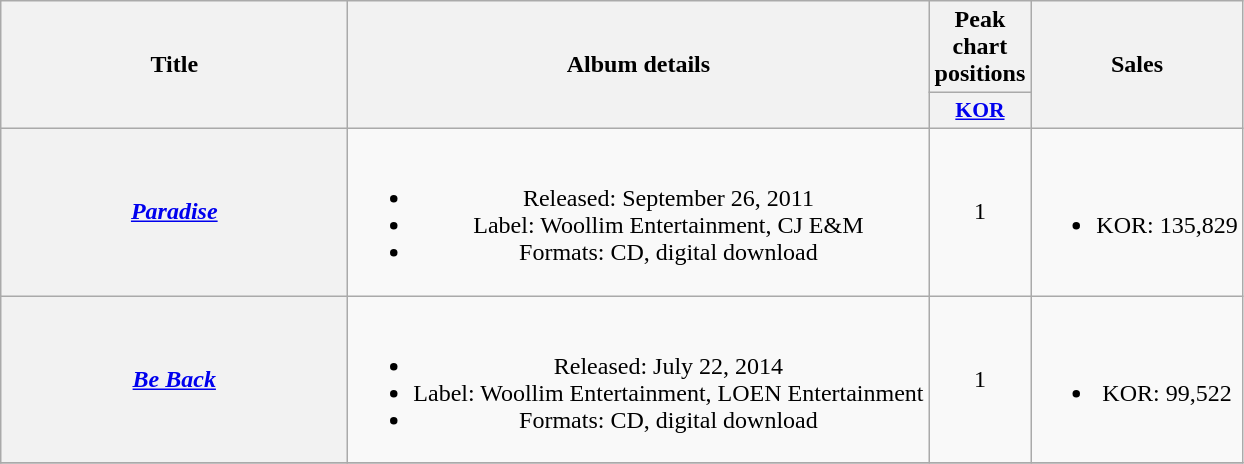<table class="wikitable plainrowheaders" style="text-align:center;">
<tr>
<th scope="col" rowspan="2" style="width:14em;">Title</th>
<th scope="col" rowspan="2">Album details</th>
<th scope="col" colspan="1">Peak chart <br>positions</th>
<th scope="col" rowspan="2">Sales</th>
</tr>
<tr>
<th scope="col" style="width:3em;font-size:90%;"><a href='#'>KOR</a><br></th>
</tr>
<tr>
<th scope="row"><em><a href='#'>Paradise</a></em></th>
<td><br><ul><li>Released: September 26, 2011</li><li>Label: Woollim Entertainment, CJ E&M</li><li>Formats: CD, digital download</li></ul></td>
<td>1</td>
<td><br><ul><li>KOR: 135,829</li></ul></td>
</tr>
<tr>
<th scope="row"><em><a href='#'>Be Back</a></em></th>
<td><br><ul><li>Released: July 22, 2014</li><li>Label: Woollim Entertainment, LOEN Entertainment</li><li>Formats: CD, digital download</li></ul></td>
<td>1</td>
<td><br><ul><li>KOR: 99,522</li></ul></td>
</tr>
<tr>
</tr>
</table>
